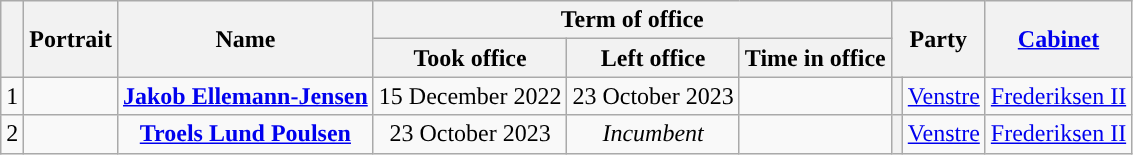<table class="wikitable" style="text-align:center">
<tr>
<th rowspan=2></th>
<th rowspan=2>Portrait</th>
<th rowspan=2>Name<br></th>
<th colspan=3>Term of office</th>
<th colspan=2 rowspan=2>Party</th>
<th rowspan=2><a href='#'>Cabinet</a></th>
</tr>
<tr>
<th>Took office</th>
<th>Left office</th>
<th>Time in office</th>
</tr>
<tr>
<td>1</td>
<td></td>
<td><strong><a href='#'>Jakob Ellemann-Jensen</a></strong><br></td>
<td>15 December 2022</td>
<td>23 October 2023</td>
<td></td>
<th style="background-color: "></th>
<td><a href='#'>Venstre</a></td>
<td><a href='#'>Frederiksen II</a></td>
</tr>
<tr>
<td>2</td>
<td></td>
<td><strong><a href='#'>Troels Lund Poulsen</a></strong><br></td>
<td>23 October 2023</td>
<td><em>Incumbent</em></td>
<td></td>
<th style="background-color: "></th>
<td><a href='#'>Venstre</a></td>
<td><a href='#'>Frederiksen II</a></td>
</tr>
</table>
